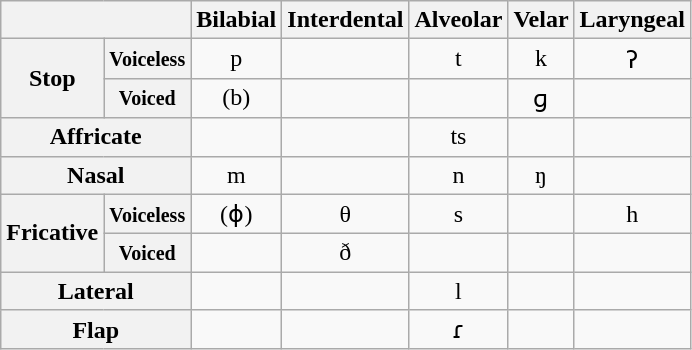<table class="wikitable" style="text-align: center;">
<tr>
<th colspan="2"></th>
<th>Bilabial</th>
<th>Interdental</th>
<th>Alveolar</th>
<th>Velar</th>
<th>Laryngeal</th>
</tr>
<tr>
<th rowspan="2">Stop</th>
<th><small>Voiceless</small></th>
<td>p</td>
<td></td>
<td>t</td>
<td>k</td>
<td>ʔ</td>
</tr>
<tr>
<th><small>Voiced</small></th>
<td>(b)</td>
<td></td>
<td></td>
<td>ɡ</td>
<td></td>
</tr>
<tr>
<th colspan="2">Affricate</th>
<td></td>
<td></td>
<td>ts</td>
<td></td>
<td></td>
</tr>
<tr>
<th colspan="2">Nasal</th>
<td>m</td>
<td></td>
<td>n</td>
<td>ŋ</td>
<td></td>
</tr>
<tr>
<th rowspan="2">Fricative</th>
<th><small>Voiceless</small></th>
<td>(ɸ)</td>
<td>θ</td>
<td>s</td>
<td></td>
<td>h</td>
</tr>
<tr>
<th><small>Voiced</small></th>
<td></td>
<td>ð</td>
<td></td>
<td></td>
<td></td>
</tr>
<tr>
<th colspan="2">Lateral</th>
<td></td>
<td></td>
<td>l</td>
<td></td>
<td></td>
</tr>
<tr>
<th colspan="2">Flap</th>
<td></td>
<td></td>
<td>ɾ</td>
<td></td>
<td></td>
</tr>
</table>
